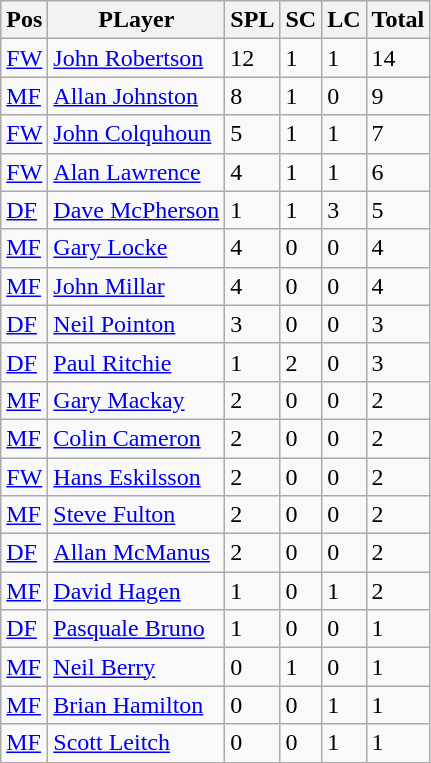<table class="wikitable">
<tr>
<th>Pos</th>
<th>PLayer</th>
<th>SPL</th>
<th>SC</th>
<th>LC</th>
<th>Total</th>
</tr>
<tr>
<td><a href='#'>FW</a></td>
<td> <a href='#'>John Robertson</a></td>
<td>12</td>
<td>1</td>
<td>1</td>
<td>14</td>
</tr>
<tr>
<td><a href='#'>MF</a></td>
<td> <a href='#'>Allan Johnston</a></td>
<td>8</td>
<td>1</td>
<td>0</td>
<td>9</td>
</tr>
<tr>
<td><a href='#'>FW</a></td>
<td> <a href='#'>John Colquhoun</a></td>
<td>5</td>
<td>1</td>
<td>1</td>
<td>7</td>
</tr>
<tr>
<td><a href='#'>FW</a></td>
<td> <a href='#'>Alan Lawrence</a></td>
<td>4</td>
<td>1</td>
<td>1</td>
<td>6</td>
</tr>
<tr>
<td><a href='#'>DF</a></td>
<td> <a href='#'>Dave McPherson</a></td>
<td>1</td>
<td>1</td>
<td>3</td>
<td>5</td>
</tr>
<tr>
<td><a href='#'>MF</a></td>
<td> <a href='#'>Gary Locke</a></td>
<td>4</td>
<td>0</td>
<td>0</td>
<td>4</td>
</tr>
<tr>
<td><a href='#'>MF</a></td>
<td> <a href='#'>John Millar</a></td>
<td>4</td>
<td>0</td>
<td>0</td>
<td>4</td>
</tr>
<tr>
<td><a href='#'>DF</a></td>
<td> <a href='#'>Neil Pointon</a></td>
<td>3</td>
<td>0</td>
<td>0</td>
<td>3</td>
</tr>
<tr>
<td><a href='#'>DF</a></td>
<td> <a href='#'>Paul Ritchie</a></td>
<td>1</td>
<td>2</td>
<td>0</td>
<td>3</td>
</tr>
<tr>
<td><a href='#'>MF</a></td>
<td> <a href='#'>Gary Mackay</a></td>
<td>2</td>
<td>0</td>
<td>0</td>
<td>2</td>
</tr>
<tr>
<td><a href='#'>MF</a></td>
<td> <a href='#'>Colin Cameron</a></td>
<td>2</td>
<td>0</td>
<td>0</td>
<td>2</td>
</tr>
<tr>
<td><a href='#'>FW</a></td>
<td> <a href='#'>Hans Eskilsson</a></td>
<td>2</td>
<td>0</td>
<td>0</td>
<td>2</td>
</tr>
<tr>
<td><a href='#'>MF</a></td>
<td> <a href='#'>Steve Fulton</a></td>
<td>2</td>
<td>0</td>
<td>0</td>
<td>2</td>
</tr>
<tr>
<td><a href='#'>DF</a></td>
<td> <a href='#'>Allan McManus</a></td>
<td>2</td>
<td>0</td>
<td>0</td>
<td>2</td>
</tr>
<tr>
<td><a href='#'>MF</a></td>
<td> <a href='#'>David Hagen</a></td>
<td>1</td>
<td>0</td>
<td>1</td>
<td>2</td>
</tr>
<tr>
<td><a href='#'>DF</a></td>
<td> <a href='#'>Pasquale Bruno</a></td>
<td>1</td>
<td>0</td>
<td>0</td>
<td>1</td>
</tr>
<tr>
<td><a href='#'>MF</a></td>
<td> <a href='#'>Neil Berry</a></td>
<td>0</td>
<td>1</td>
<td>0</td>
<td>1</td>
</tr>
<tr>
<td><a href='#'>MF</a></td>
<td> <a href='#'>Brian Hamilton</a></td>
<td>0</td>
<td>0</td>
<td>1</td>
<td>1</td>
</tr>
<tr>
<td><a href='#'>MF</a></td>
<td> <a href='#'>Scott Leitch</a></td>
<td>0</td>
<td>0</td>
<td>1</td>
<td>1</td>
</tr>
</table>
